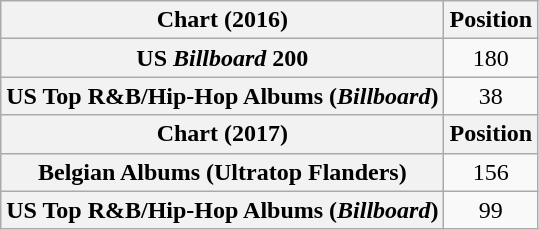<table class="wikitable plainrowheaders" style="text-align:center">
<tr>
<th scope="col">Chart (2016)</th>
<th scope="col">Position</th>
</tr>
<tr>
<th scope="row">US <em>Billboard</em> 200</th>
<td>180</td>
</tr>
<tr>
<th scope="row">US Top R&B/Hip-Hop Albums (<em>Billboard</em>)</th>
<td>38</td>
</tr>
<tr>
<th scope="col">Chart (2017)</th>
<th scope="col">Position</th>
</tr>
<tr>
<th scope="row">Belgian Albums (Ultratop Flanders)</th>
<td>156</td>
</tr>
<tr>
<th scope="row">US Top R&B/Hip-Hop Albums (<em>Billboard</em>)</th>
<td>99</td>
</tr>
</table>
